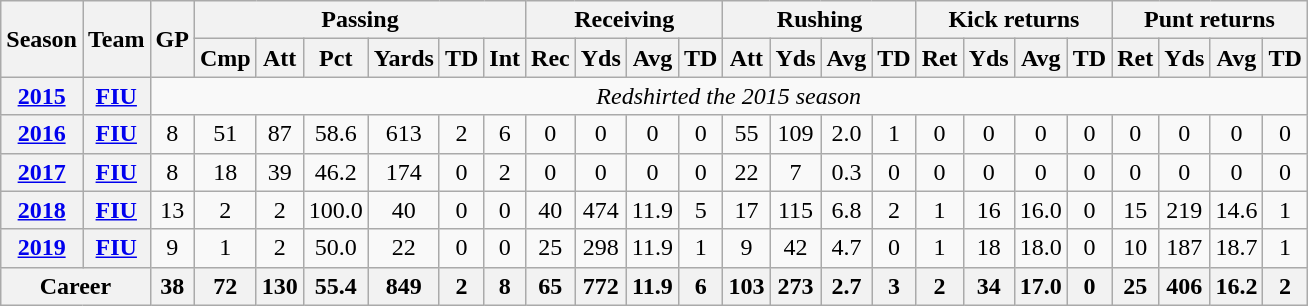<table class="wikitable" style="text-align:center;">
<tr>
<th rowspan="2">Season</th>
<th rowspan="2">Team</th>
<th rowspan="2">GP</th>
<th colspan="6">Passing</th>
<th colspan="4">Receiving</th>
<th colspan="4">Rushing</th>
<th colspan="4">Kick returns</th>
<th colspan="4">Punt returns</th>
</tr>
<tr>
<th>Cmp</th>
<th>Att</th>
<th>Pct</th>
<th>Yards</th>
<th>TD</th>
<th>Int</th>
<th>Rec</th>
<th>Yds</th>
<th>Avg</th>
<th>TD</th>
<th>Att</th>
<th>Yds</th>
<th>Avg</th>
<th>TD</th>
<th>Ret</th>
<th>Yds</th>
<th>Avg</th>
<th>TD</th>
<th>Ret</th>
<th>Yds</th>
<th>Avg</th>
<th>TD</th>
</tr>
<tr>
<th><a href='#'>2015</a></th>
<th><a href='#'>FIU</a></th>
<td colspan="23"><em>Redshirted the 2015 season</em></td>
</tr>
<tr>
<th><a href='#'>2016</a></th>
<th><a href='#'>FIU</a></th>
<td>8</td>
<td>51</td>
<td>87</td>
<td>58.6</td>
<td>613</td>
<td>2</td>
<td>6</td>
<td>0</td>
<td>0</td>
<td>0</td>
<td>0</td>
<td>55</td>
<td>109</td>
<td>2.0</td>
<td>1</td>
<td>0</td>
<td>0</td>
<td>0</td>
<td>0</td>
<td>0</td>
<td>0</td>
<td>0</td>
<td>0</td>
</tr>
<tr>
<th><a href='#'>2017</a></th>
<th><a href='#'>FIU</a></th>
<td>8</td>
<td>18</td>
<td>39</td>
<td>46.2</td>
<td>174</td>
<td>0</td>
<td>2</td>
<td>0</td>
<td>0</td>
<td>0</td>
<td>0</td>
<td>22</td>
<td>7</td>
<td>0.3</td>
<td>0</td>
<td>0</td>
<td>0</td>
<td>0</td>
<td>0</td>
<td>0</td>
<td>0</td>
<td>0</td>
<td>0</td>
</tr>
<tr>
<th><a href='#'>2018</a></th>
<th><a href='#'>FIU</a></th>
<td>13</td>
<td>2</td>
<td>2</td>
<td>100.0</td>
<td>40</td>
<td>0</td>
<td>0</td>
<td>40</td>
<td>474</td>
<td>11.9</td>
<td>5</td>
<td>17</td>
<td>115</td>
<td>6.8</td>
<td>2</td>
<td>1</td>
<td>16</td>
<td>16.0</td>
<td>0</td>
<td>15</td>
<td>219</td>
<td>14.6</td>
<td>1</td>
</tr>
<tr>
<th><a href='#'>2019</a></th>
<th><a href='#'>FIU</a></th>
<td>9</td>
<td>1</td>
<td>2</td>
<td>50.0</td>
<td>22</td>
<td>0</td>
<td>0</td>
<td>25</td>
<td>298</td>
<td>11.9</td>
<td>1</td>
<td>9</td>
<td>42</td>
<td>4.7</td>
<td>0</td>
<td>1</td>
<td>18</td>
<td>18.0</td>
<td>0</td>
<td>10</td>
<td>187</td>
<td>18.7</td>
<td>1</td>
</tr>
<tr>
<th colspan="2">Career</th>
<th>38</th>
<th>72</th>
<th>130</th>
<th>55.4</th>
<th>849</th>
<th>2</th>
<th>8</th>
<th>65</th>
<th>772</th>
<th>11.9</th>
<th>6</th>
<th>103</th>
<th>273</th>
<th>2.7</th>
<th>3</th>
<th>2</th>
<th>34</th>
<th>17.0</th>
<th>0</th>
<th>25</th>
<th>406</th>
<th>16.2</th>
<th>2</th>
</tr>
</table>
